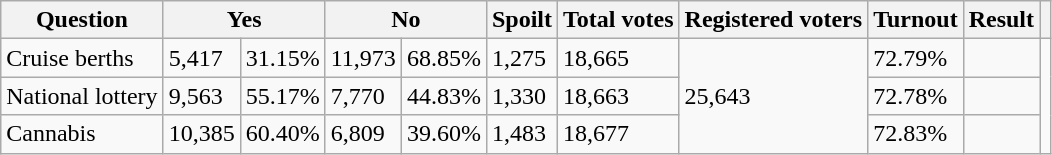<table class="wikitable">
<tr>
<th>Question</th>
<th colspan="2">Yes</th>
<th colspan="2">No</th>
<th>Spoilt</th>
<th>Total votes</th>
<th>Registered voters</th>
<th>Turnout</th>
<th>Result</th>
<th></th>
</tr>
<tr>
<td>Cruise berths</td>
<td>5,417</td>
<td>31.15%</td>
<td>11,973</td>
<td>68.85%</td>
<td>1,275</td>
<td>18,665</td>
<td rowspan="3">25,643</td>
<td>72.79%</td>
<td></td>
<td rowspan="3"></td>
</tr>
<tr>
<td>National lottery</td>
<td>9,563</td>
<td>55.17%</td>
<td>7,770</td>
<td>44.83%</td>
<td>1,330</td>
<td>18,663</td>
<td>72.78%</td>
<td></td>
</tr>
<tr>
<td>Cannabis</td>
<td>10,385</td>
<td>60.40%</td>
<td>6,809</td>
<td>39.60%</td>
<td>1,483</td>
<td>18,677</td>
<td>72.83%</td>
<td></td>
</tr>
</table>
